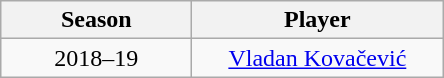<table class="wikitable">
<tr>
<th style="width:120px;">Season</th>
<th style="width:160px;">Player</th>
</tr>
<tr>
<td style="text-align:center;">2018–19</td>
<td style="text-align:center;"> <a href='#'>Vladan Kovačević</a></td>
</tr>
</table>
